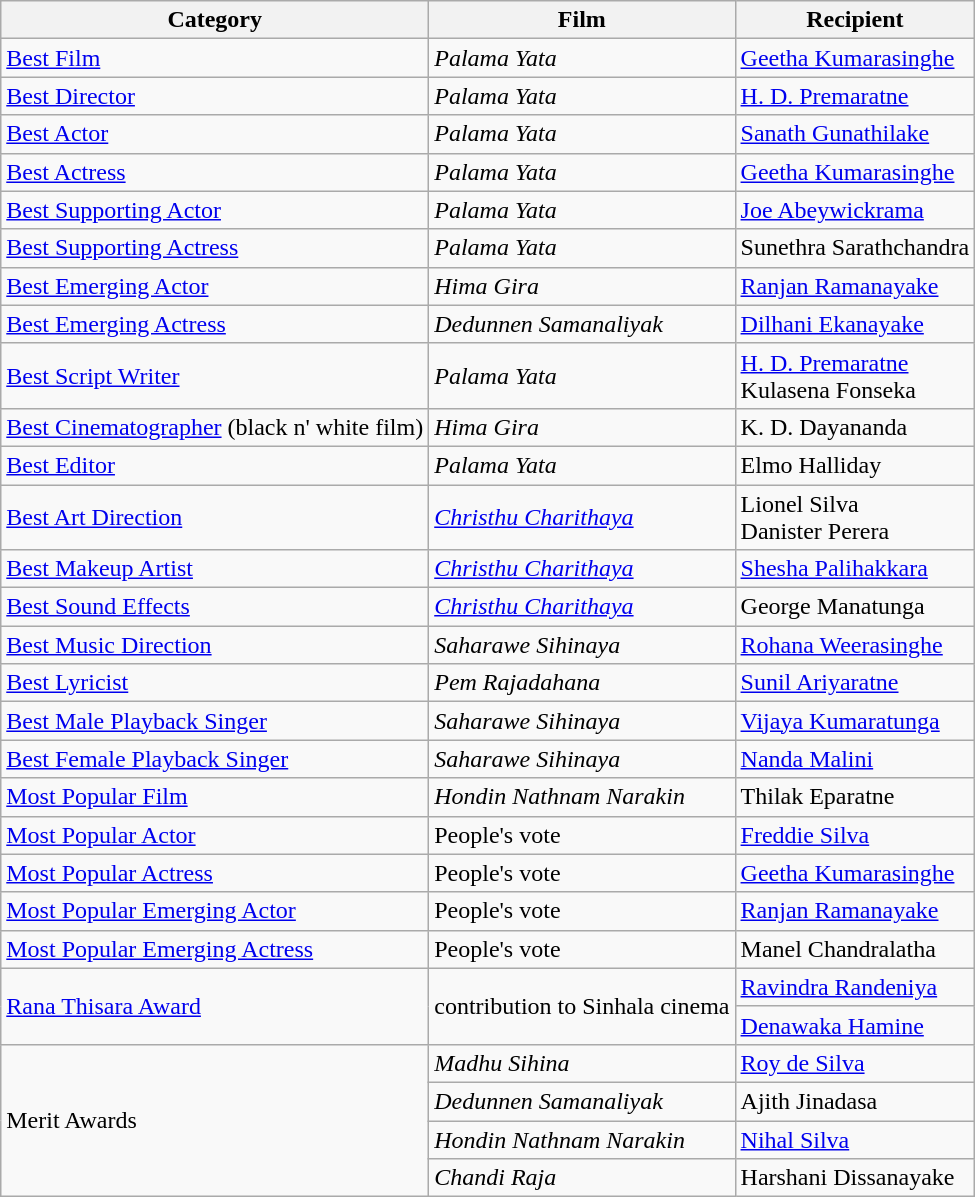<table class="wikitable plainrowheaders sortable">
<tr>
<th scope="col">Category</th>
<th scope="col">Film</th>
<th scope="col">Recipient</th>
</tr>
<tr>
<td><a href='#'>Best Film</a></td>
<td><em>Palama Yata</em></td>
<td><a href='#'>Geetha Kumarasinghe</a></td>
</tr>
<tr>
<td><a href='#'>Best Director</a></td>
<td><em>Palama Yata</em></td>
<td><a href='#'>H. D. Premaratne</a></td>
</tr>
<tr>
<td><a href='#'>Best Actor</a></td>
<td><em>Palama Yata</em></td>
<td><a href='#'>Sanath Gunathilake</a></td>
</tr>
<tr>
<td><a href='#'>Best Actress</a></td>
<td><em>Palama Yata</em></td>
<td><a href='#'>Geetha Kumarasinghe</a></td>
</tr>
<tr>
<td><a href='#'>Best Supporting Actor</a></td>
<td><em>Palama Yata</em></td>
<td><a href='#'>Joe Abeywickrama</a></td>
</tr>
<tr>
<td><a href='#'>Best Supporting Actress</a></td>
<td><em>Palama Yata</em></td>
<td>Sunethra Sarathchandra</td>
</tr>
<tr>
<td><a href='#'>Best Emerging Actor</a></td>
<td><em>Hima Gira</em></td>
<td><a href='#'>Ranjan Ramanayake</a></td>
</tr>
<tr>
<td><a href='#'>Best Emerging Actress</a></td>
<td><em>Dedunnen Samanaliyak</em></td>
<td><a href='#'>Dilhani Ekanayake</a></td>
</tr>
<tr>
<td><a href='#'>Best Script Writer</a></td>
<td><em>Palama Yata</em></td>
<td><a href='#'>H. D. Premaratne</a> <br> Kulasena Fonseka</td>
</tr>
<tr>
<td><a href='#'>Best Cinematographer</a> (black n' white film)</td>
<td><em>Hima Gira</em></td>
<td>K. D. Dayananda</td>
</tr>
<tr>
<td><a href='#'>Best Editor</a></td>
<td><em>Palama Yata</em></td>
<td>Elmo Halliday</td>
</tr>
<tr>
<td><a href='#'>Best Art Direction</a></td>
<td><em><a href='#'>Christhu Charithaya</a></em></td>
<td>Lionel Silva<br>Danister Perera</td>
</tr>
<tr>
<td><a href='#'>Best Makeup Artist</a></td>
<td><em><a href='#'>Christhu Charithaya</a></em></td>
<td><a href='#'>Shesha Palihakkara</a></td>
</tr>
<tr>
<td><a href='#'>Best Sound Effects</a></td>
<td><em><a href='#'>Christhu Charithaya</a></em></td>
<td>George Manatunga</td>
</tr>
<tr>
<td><a href='#'>Best Music Direction</a></td>
<td><em>Saharawe Sihinaya</em></td>
<td><a href='#'>Rohana Weerasinghe</a></td>
</tr>
<tr>
<td><a href='#'>Best Lyricist</a></td>
<td><em>Pem Rajadahana</em></td>
<td><a href='#'>Sunil Ariyaratne</a></td>
</tr>
<tr>
<td><a href='#'>Best Male Playback Singer</a></td>
<td><em>Saharawe Sihinaya</em></td>
<td><a href='#'>Vijaya Kumaratunga</a></td>
</tr>
<tr>
<td><a href='#'>Best Female Playback Singer</a></td>
<td><em>Saharawe Sihinaya</em></td>
<td><a href='#'>Nanda Malini</a></td>
</tr>
<tr>
<td><a href='#'>Most Popular Film</a></td>
<td><em>Hondin Nathnam Narakin</em></td>
<td>Thilak Eparatne</td>
</tr>
<tr>
<td><a href='#'>Most Popular Actor</a></td>
<td>People's vote</td>
<td><a href='#'>Freddie Silva</a></td>
</tr>
<tr>
<td><a href='#'>Most Popular Actress</a></td>
<td>People's vote</td>
<td><a href='#'>Geetha Kumarasinghe</a></td>
</tr>
<tr>
<td><a href='#'>Most Popular Emerging Actor</a></td>
<td>People's vote</td>
<td><a href='#'>Ranjan Ramanayake</a></td>
</tr>
<tr>
<td><a href='#'>Most Popular Emerging Actress</a></td>
<td>People's vote</td>
<td>Manel Chandralatha</td>
</tr>
<tr>
<td rowspan=2><a href='#'>Rana Thisara Award</a></td>
<td rowspan=2>contribution to Sinhala cinema</td>
<td><a href='#'>Ravindra Randeniya</a></td>
</tr>
<tr>
<td><a href='#'>Denawaka Hamine</a></td>
</tr>
<tr>
<td rowspan=4>Merit Awards</td>
<td><em>Madhu Sihina</em></td>
<td><a href='#'>Roy de Silva</a></td>
</tr>
<tr>
<td><em>Dedunnen Samanaliyak</em></td>
<td>Ajith Jinadasa</td>
</tr>
<tr>
<td><em>Hondin Nathnam Narakin</em></td>
<td><a href='#'>Nihal Silva</a></td>
</tr>
<tr>
<td><em>Chandi Raja</em></td>
<td>Harshani Dissanayake</td>
</tr>
</table>
